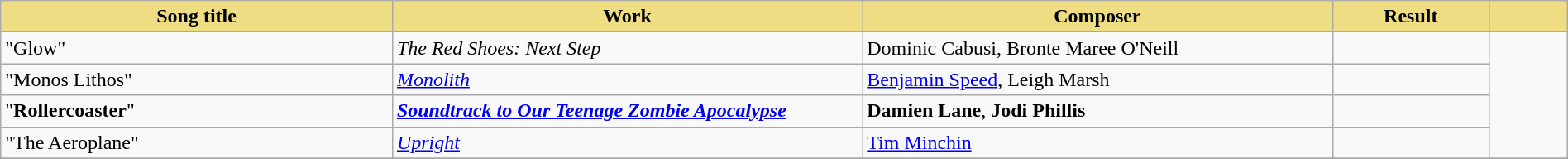<table class="wikitable" width=100%>
<tr>
<th style="width:25%;background:#EEDD82;">Song title</th>
<th style="width:30%;background:#EEDD82;">Work</th>
<th style="width:30%;background:#EEDD82;">Composer</th>
<th style="width:10%;background:#EEDD82;">Result</th>
<th style="width:5%;background:#EEDD82;"></th>
</tr>
<tr>
<td>"Glow"</td>
<td><em>The Red Shoes: Next Step</em></td>
<td>Dominic Cabusi, Bronte Maree O'Neill</td>
<td></td>
<td rowspan="4"><br></td>
</tr>
<tr>
<td>"Monos Lithos"</td>
<td><em><a href='#'>Monolith</a></em></td>
<td><a href='#'>Benjamin Speed</a>, Leigh Marsh</td>
<td></td>
</tr>
<tr>
<td>"<strong>Rollercoaster</strong>"</td>
<td><strong><em><a href='#'>Soundtrack to Our Teenage Zombie Apocalypse</a></em></strong></td>
<td><strong>Damien Lane</strong>, <strong>Jodi Phillis</strong></td>
<td></td>
</tr>
<tr>
<td>"The Aeroplane"</td>
<td><em><a href='#'>Upright</a></em></td>
<td><a href='#'>Tim Minchin</a></td>
<td></td>
</tr>
<tr>
</tr>
</table>
